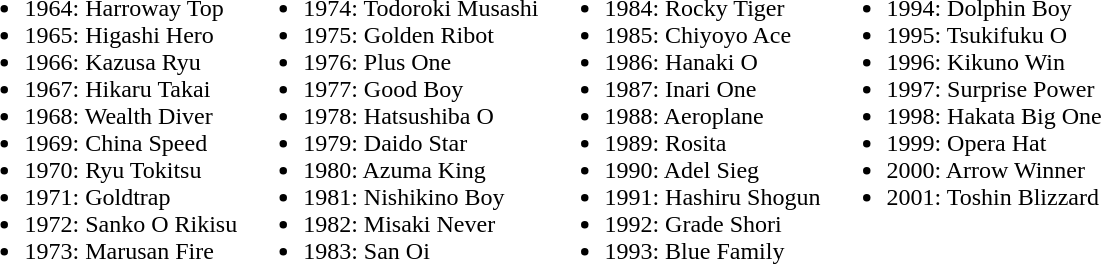<table>
<tr>
<td valign=top><br><ul><li>1964: Harroway Top</li><li>1965: Higashi Hero</li><li>1966: Kazusa Ryu</li><li>1967: Hikaru Takai</li><li>1968: Wealth Diver</li><li>1969: China Speed</li><li>1970: Ryu Tokitsu </li><li>1971: Goldtrap </li><li>1972: Sanko O Rikisu</li><li>1973: Marusan Fire</li></ul></td>
<td valign=top><br><ul><li>1974: Todoroki Musashi</li><li>1975: Golden Ribot</li><li>1976: Plus One</li><li>1977: Good Boy</li><li>1978: Hatsushiba O</li><li>1979: Daido Star</li><li>1980: Azuma King</li><li>1981: Nishikino Boy</li><li>1982: Misaki Never</li><li>1983: San Oi</li></ul></td>
<td valign=top><br><ul><li>1984: Rocky Tiger</li><li>1985: Chiyoyo Ace</li><li>1986: Hanaki O</li><li>1987: Inari One</li><li>1988: Aeroplane</li><li>1989: Rosita</li><li>1990: Adel Sieg</li><li>1991: Hashiru Shogun</li><li>1992: Grade Shori</li><li>1993: Blue Family</li></ul></td>
<td valign=top><br><ul><li>1994: Dolphin Boy</li><li>1995: Tsukifuku O</li><li>1996: Kikuno Win</li><li>1997: Surprise Power</li><li>1998: Hakata Big One</li><li>1999: Opera Hat</li><li>2000: Arrow Winner</li><li>2001: Toshin Blizzard</li></ul></td>
</tr>
</table>
